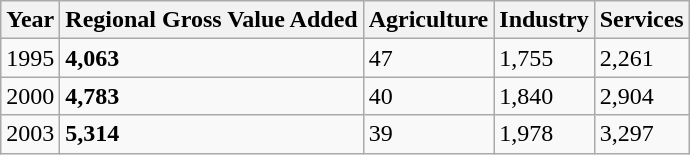<table class="wikitable">
<tr>
<th>Year</th>
<th>Regional Gross Value Added</th>
<th>Agriculture</th>
<th>Industry</th>
<th>Services</th>
</tr>
<tr>
<td>1995</td>
<td><strong>4,063</strong></td>
<td>47</td>
<td>1,755</td>
<td>2,261</td>
</tr>
<tr>
<td>2000</td>
<td><strong>4,783</strong></td>
<td>40</td>
<td>1,840</td>
<td>2,904</td>
</tr>
<tr>
<td>2003</td>
<td><strong>5,314</strong></td>
<td>39</td>
<td>1,978</td>
<td>3,297</td>
</tr>
</table>
